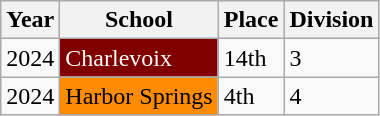<table class="wikitable sortable">
<tr>
<th>Year</th>
<th>School</th>
<th>Place</th>
<th>Division</th>
</tr>
<tr>
<td>2024</td>
<td !align=center style="background:maroon;color:white">Charlevoix</td>
<td>14th</td>
<td>3</td>
</tr>
<tr>
<td>2024</td>
<td !align=center style="background:darkorange;color:black">Harbor Springs</td>
<td>4th</td>
<td>4</td>
</tr>
</table>
